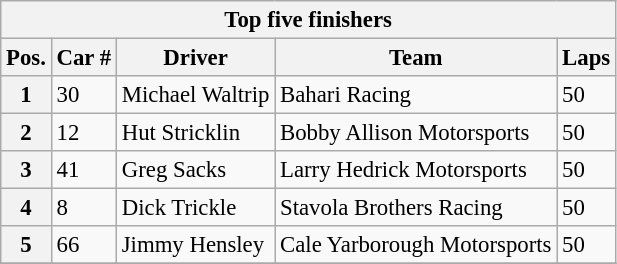<table class="wikitable" style="font-size:95%;">
<tr>
<th colspan=9>Top five finishers</th>
</tr>
<tr>
<th>Pos.</th>
<th>Car #</th>
<th>Driver</th>
<th>Team</th>
<th>Laps</th>
</tr>
<tr>
<th>1</th>
<td>30</td>
<td>Michael Waltrip</td>
<td>Bahari Racing</td>
<td>50</td>
</tr>
<tr>
<th>2</th>
<td>12</td>
<td>Hut Stricklin</td>
<td>Bobby Allison Motorsports</td>
<td>50</td>
</tr>
<tr>
<th>3</th>
<td>41</td>
<td>Greg Sacks</td>
<td>Larry Hedrick Motorsports</td>
<td>50</td>
</tr>
<tr>
<th>4</th>
<td>8</td>
<td>Dick Trickle</td>
<td>Stavola Brothers Racing</td>
<td>50</td>
</tr>
<tr>
<th>5</th>
<td>66</td>
<td>Jimmy Hensley</td>
<td>Cale Yarborough Motorsports</td>
<td>50</td>
</tr>
<tr>
</tr>
</table>
